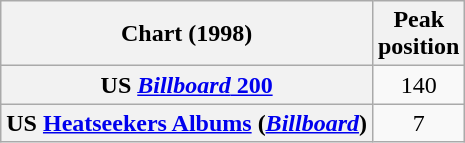<table class="wikitable sortable plainrowheaders" style="text-align:center">
<tr>
<th scope="col">Chart (1998)</th>
<th scope="col">Peak<br>position</th>
</tr>
<tr>
<th scope="row">US <a href='#'><em>Billboard</em> 200</a></th>
<td align="center">140</td>
</tr>
<tr>
<th scope="row">US <a href='#'>Heatseekers Albums</a> (<em><a href='#'>Billboard</a></em>)</th>
<td align="center">7</td>
</tr>
</table>
